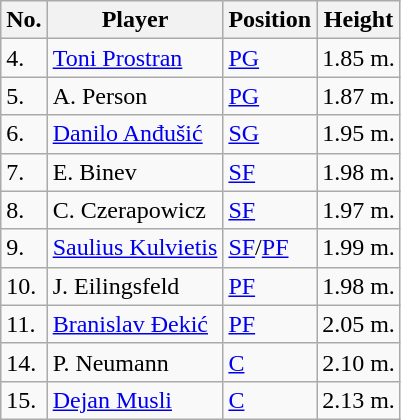<table class="wikitable sortable">
<tr>
<th>No.</th>
<th>Player</th>
<th>Position</th>
<th>Height</th>
</tr>
<tr>
<td>4.</td>
<td> <a href='#'>Toni Prostran</a></td>
<td><a href='#'>PG</a></td>
<td>1.85 m.</td>
</tr>
<tr>
<td>5.</td>
<td> A. Person</td>
<td><a href='#'>PG</a></td>
<td>1.87 m.</td>
</tr>
<tr>
<td>6.</td>
<td> <a href='#'>Danilo Anđušić</a></td>
<td><a href='#'>SG</a></td>
<td>1.95 m.</td>
</tr>
<tr>
<td>7.</td>
<td> E. Binev</td>
<td><a href='#'>SF</a></td>
<td>1.98 m.</td>
</tr>
<tr>
<td>8.</td>
<td> C. Czerapowicz</td>
<td><a href='#'>SF</a></td>
<td>1.97 m.</td>
</tr>
<tr>
<td>9.</td>
<td> <a href='#'>Saulius Kulvietis</a></td>
<td><a href='#'>SF</a>/<a href='#'>PF</a></td>
<td>1.99 m.</td>
</tr>
<tr>
<td>10.</td>
<td> J. Eilingsfeld</td>
<td><a href='#'>PF</a></td>
<td>1.98 m.</td>
</tr>
<tr>
<td>11.</td>
<td> <a href='#'>Branislav Đekić</a></td>
<td><a href='#'>PF</a></td>
<td>2.05 m.</td>
</tr>
<tr>
<td>14.</td>
<td> P. Neumann</td>
<td><a href='#'>C</a></td>
<td>2.10 m.</td>
</tr>
<tr>
<td>15.</td>
<td> <a href='#'>Dejan Musli</a></td>
<td><a href='#'>C</a></td>
<td>2.13 m.</td>
</tr>
</table>
